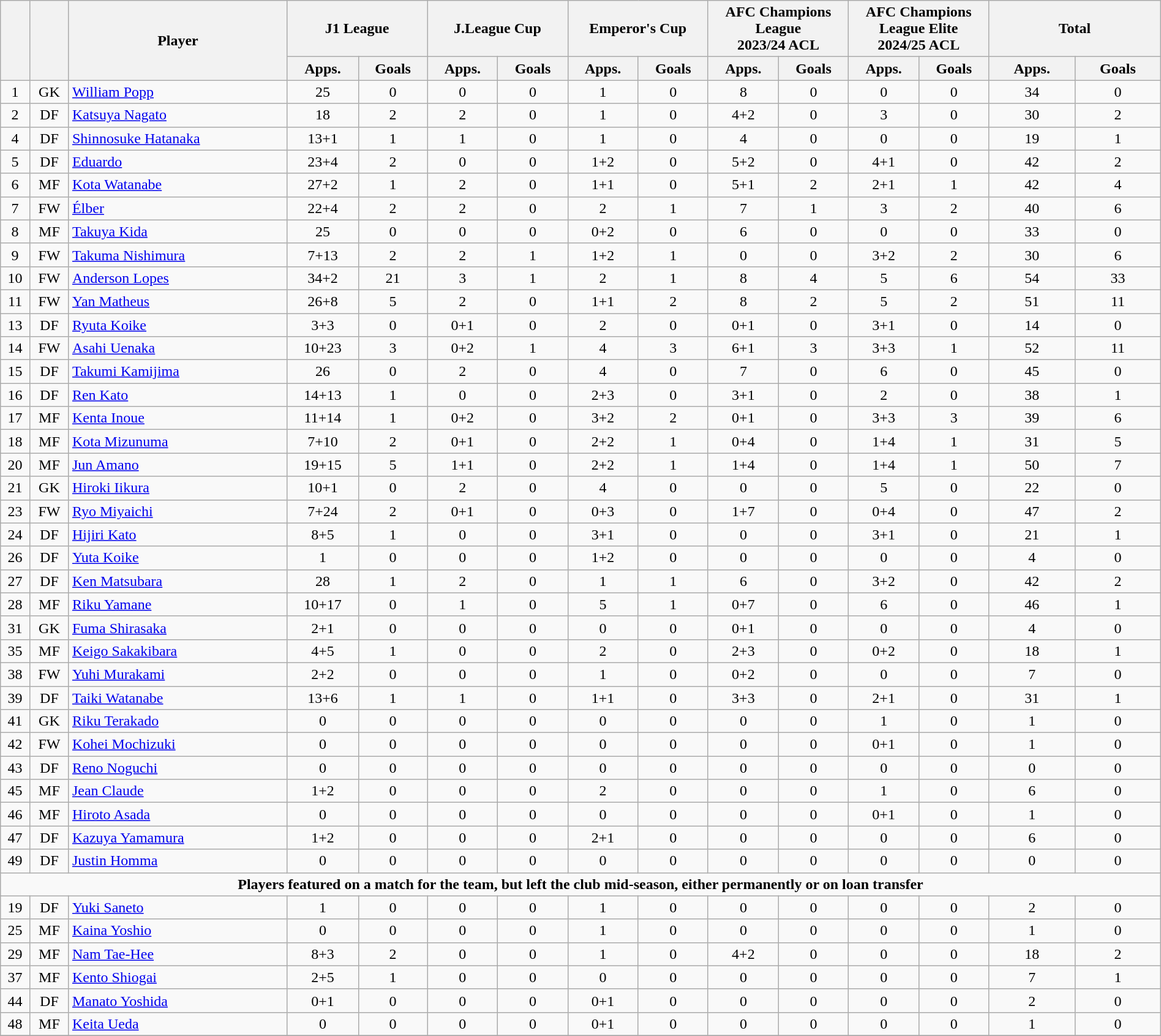<table class="wikitable" style="text-align:center; font-size:100%; width:100%;">
<tr>
<th rowspan=2></th>
<th rowspan=2></th>
<th rowspan=2 width="230">Player</th>
<th colspan=2 width="105">J1 League</th>
<th colspan=2 width="105">J.League Cup</th>
<th colspan=2 width="105">Emperor's Cup</th>
<th colspan=2 width="105">AFC Champions League <br> 2023/24 ACL</th>
<th colspan=2 width="105">AFC Champions League Elite <br> 2024/25 ACL</th>
<th colspan=2 width="130">Total</th>
</tr>
<tr>
<th>Apps.</th>
<th> Goals</th>
<th>Apps.</th>
<th> Goals</th>
<th>Apps.</th>
<th> Goals</th>
<th>Apps.</th>
<th> Goals</th>
<th>Apps.</th>
<th> Goals</th>
<th>Apps.</th>
<th> Goals</th>
</tr>
<tr>
<td>1</td>
<td>GK</td>
<td align="left"> <a href='#'>William Popp</a></td>
<td>25</td>
<td>0</td>
<td>0</td>
<td>0</td>
<td>1</td>
<td>0</td>
<td>8</td>
<td>0</td>
<td>0</td>
<td>0</td>
<td>34</td>
<td>0</td>
</tr>
<tr>
<td>2</td>
<td>DF</td>
<td align="left"> <a href='#'>Katsuya Nagato</a></td>
<td>18</td>
<td>2</td>
<td>2</td>
<td>0</td>
<td>1</td>
<td>0</td>
<td>4+2</td>
<td>0</td>
<td>3</td>
<td>0</td>
<td>30</td>
<td>2</td>
</tr>
<tr>
<td>4</td>
<td>DF</td>
<td align="left"> <a href='#'>Shinnosuke Hatanaka</a></td>
<td>13+1</td>
<td>1</td>
<td>1</td>
<td>0</td>
<td>1</td>
<td>0</td>
<td>4</td>
<td>0</td>
<td>0</td>
<td>0</td>
<td>19</td>
<td>1</td>
</tr>
<tr>
<td>5</td>
<td>DF</td>
<td align="left"> <a href='#'>Eduardo</a></td>
<td>23+4</td>
<td>2</td>
<td>0</td>
<td>0</td>
<td>1+2</td>
<td>0</td>
<td>5+2</td>
<td>0</td>
<td>4+1</td>
<td>0</td>
<td>42</td>
<td>2</td>
</tr>
<tr>
<td>6</td>
<td>MF</td>
<td align="left"> <a href='#'>Kota Watanabe</a></td>
<td>27+2</td>
<td>1</td>
<td>2</td>
<td>0</td>
<td>1+1</td>
<td>0</td>
<td>5+1</td>
<td>2</td>
<td>2+1</td>
<td>1</td>
<td>42</td>
<td>4</td>
</tr>
<tr>
<td>7</td>
<td>FW</td>
<td align="left"> <a href='#'>Élber</a></td>
<td>22+4</td>
<td>2</td>
<td>2</td>
<td>0</td>
<td>2</td>
<td>1</td>
<td>7</td>
<td>1</td>
<td>3</td>
<td>2</td>
<td>40</td>
<td>6</td>
</tr>
<tr>
<td>8</td>
<td>MF</td>
<td align="left"> <a href='#'>Takuya Kida</a></td>
<td>25</td>
<td>0</td>
<td>0</td>
<td>0</td>
<td>0+2</td>
<td>0</td>
<td>6</td>
<td>0</td>
<td>0</td>
<td>0</td>
<td>33</td>
<td>0</td>
</tr>
<tr>
<td>9</td>
<td>FW</td>
<td align="left"> <a href='#'>Takuma Nishimura</a></td>
<td>7+13</td>
<td>2</td>
<td>2</td>
<td>1</td>
<td>1+2</td>
<td>1</td>
<td>0</td>
<td>0</td>
<td>3+2</td>
<td>2</td>
<td>30</td>
<td>6</td>
</tr>
<tr>
<td>10</td>
<td>FW</td>
<td align="left"> <a href='#'>Anderson Lopes</a></td>
<td>34+2</td>
<td>21</td>
<td>3</td>
<td>1</td>
<td>2</td>
<td>1</td>
<td>8</td>
<td>4</td>
<td>5</td>
<td>6</td>
<td>54</td>
<td>33</td>
</tr>
<tr>
<td>11</td>
<td>FW</td>
<td align="left"> <a href='#'>Yan Matheus</a></td>
<td>26+8</td>
<td>5</td>
<td>2</td>
<td>0</td>
<td>1+1</td>
<td>2</td>
<td>8</td>
<td>2</td>
<td>5</td>
<td>2</td>
<td>51</td>
<td>11</td>
</tr>
<tr>
<td>13</td>
<td>DF</td>
<td align="left"> <a href='#'>Ryuta Koike</a></td>
<td>3+3</td>
<td>0</td>
<td>0+1</td>
<td>0</td>
<td>2</td>
<td>0</td>
<td>0+1</td>
<td>0</td>
<td>3+1</td>
<td>0</td>
<td>14</td>
<td>0</td>
</tr>
<tr>
<td>14</td>
<td>FW</td>
<td align="left"> <a href='#'>Asahi Uenaka</a></td>
<td>10+23</td>
<td>3</td>
<td>0+2</td>
<td>1</td>
<td>4</td>
<td>3</td>
<td>6+1</td>
<td>3</td>
<td>3+3</td>
<td>1</td>
<td>52</td>
<td>11</td>
</tr>
<tr>
<td>15</td>
<td>DF</td>
<td align="left"> <a href='#'>Takumi Kamijima</a></td>
<td>26</td>
<td>0</td>
<td>2</td>
<td>0</td>
<td>4</td>
<td>0</td>
<td>7</td>
<td>0</td>
<td>6</td>
<td>0</td>
<td>45</td>
<td>0</td>
</tr>
<tr>
<td>16</td>
<td>DF</td>
<td align="left"> <a href='#'>Ren Kato</a></td>
<td>14+13</td>
<td>1</td>
<td>0</td>
<td>0</td>
<td>2+3</td>
<td>0</td>
<td>3+1</td>
<td>0</td>
<td>2</td>
<td>0</td>
<td>38</td>
<td>1</td>
</tr>
<tr>
<td>17</td>
<td>MF</td>
<td align="left"> <a href='#'>Kenta Inoue</a></td>
<td>11+14</td>
<td>1</td>
<td>0+2</td>
<td>0</td>
<td>3+2</td>
<td>2</td>
<td>0+1</td>
<td>0</td>
<td>3+3</td>
<td>3</td>
<td>39</td>
<td>6</td>
</tr>
<tr>
<td>18</td>
<td>MF</td>
<td align="left"> <a href='#'>Kota Mizunuma</a></td>
<td>7+10</td>
<td>2</td>
<td>0+1</td>
<td>0</td>
<td>2+2</td>
<td>1</td>
<td>0+4</td>
<td>0</td>
<td>1+4</td>
<td>1</td>
<td>31</td>
<td>5</td>
</tr>
<tr>
<td>20</td>
<td>MF</td>
<td align="left"> <a href='#'>Jun Amano</a></td>
<td>19+15</td>
<td>5</td>
<td>1+1</td>
<td>0</td>
<td>2+2</td>
<td>1</td>
<td>1+4</td>
<td>0</td>
<td>1+4</td>
<td>1</td>
<td>50</td>
<td>7</td>
</tr>
<tr>
<td>21</td>
<td>GK</td>
<td align="left"> <a href='#'>Hiroki Iikura</a></td>
<td>10+1</td>
<td>0</td>
<td>2</td>
<td>0</td>
<td>4</td>
<td>0</td>
<td>0</td>
<td>0</td>
<td>5</td>
<td>0</td>
<td>22</td>
<td>0</td>
</tr>
<tr>
<td>23</td>
<td>FW</td>
<td align="left"> <a href='#'>Ryo Miyaichi</a></td>
<td>7+24</td>
<td>2</td>
<td>0+1</td>
<td>0</td>
<td>0+3</td>
<td>0</td>
<td>1+7</td>
<td>0</td>
<td>0+4</td>
<td>0</td>
<td>47</td>
<td>2</td>
</tr>
<tr>
<td>24</td>
<td>DF</td>
<td align="left"> <a href='#'>Hijiri Kato</a></td>
<td>8+5</td>
<td>1</td>
<td>0</td>
<td>0</td>
<td>3+1</td>
<td>0</td>
<td>0</td>
<td>0</td>
<td>3+1</td>
<td>0</td>
<td>21</td>
<td>1</td>
</tr>
<tr>
<td>26</td>
<td>DF</td>
<td align="left"> <a href='#'>Yuta Koike</a></td>
<td>1</td>
<td>0</td>
<td>0</td>
<td>0</td>
<td>1+2</td>
<td>0</td>
<td>0</td>
<td>0</td>
<td>0</td>
<td>0</td>
<td>4</td>
<td>0</td>
</tr>
<tr>
<td>27</td>
<td>DF</td>
<td align="left"> <a href='#'>Ken Matsubara</a></td>
<td>28</td>
<td>1</td>
<td>2</td>
<td>0</td>
<td>1</td>
<td>1</td>
<td>6</td>
<td>0</td>
<td>3+2</td>
<td>0</td>
<td>42</td>
<td>2</td>
</tr>
<tr>
<td>28</td>
<td>MF</td>
<td align="left"> <a href='#'>Riku Yamane</a></td>
<td>10+17</td>
<td>0</td>
<td>1</td>
<td>0</td>
<td>5</td>
<td>1</td>
<td>0+7</td>
<td>0</td>
<td>6</td>
<td>0</td>
<td>46</td>
<td>1</td>
</tr>
<tr>
<td>31</td>
<td>GK</td>
<td align="left"> <a href='#'>Fuma Shirasaka</a></td>
<td>2+1</td>
<td>0</td>
<td>0</td>
<td>0</td>
<td>0</td>
<td>0</td>
<td>0+1</td>
<td>0</td>
<td>0</td>
<td>0</td>
<td>4</td>
<td>0</td>
</tr>
<tr>
<td>35</td>
<td>MF</td>
<td align="left"> <a href='#'>Keigo Sakakibara</a></td>
<td>4+5</td>
<td>1</td>
<td>0</td>
<td>0</td>
<td>2</td>
<td>0</td>
<td>2+3</td>
<td>0</td>
<td>0+2</td>
<td>0</td>
<td>18</td>
<td>1</td>
</tr>
<tr>
<td>38</td>
<td>FW</td>
<td align="left"> <a href='#'>Yuhi Murakami</a></td>
<td>2+2</td>
<td>0</td>
<td>0</td>
<td>0</td>
<td>1</td>
<td>0</td>
<td>0+2</td>
<td>0</td>
<td>0</td>
<td>0</td>
<td>7</td>
<td>0</td>
</tr>
<tr>
<td>39</td>
<td>DF</td>
<td align="left"> <a href='#'>Taiki Watanabe</a></td>
<td>13+6</td>
<td>1</td>
<td>1</td>
<td>0</td>
<td>1+1</td>
<td>0</td>
<td>3+3</td>
<td>0</td>
<td>2+1</td>
<td>0</td>
<td>31</td>
<td>1</td>
</tr>
<tr>
<td>41</td>
<td>GK</td>
<td align="left"> <a href='#'>Riku Terakado</a></td>
<td>0</td>
<td>0</td>
<td>0</td>
<td>0</td>
<td>0</td>
<td>0</td>
<td>0</td>
<td>0</td>
<td>1</td>
<td>0</td>
<td>1</td>
<td>0</td>
</tr>
<tr>
<td>42</td>
<td>FW</td>
<td align="left"> <a href='#'>Kohei Mochizuki</a></td>
<td>0</td>
<td>0</td>
<td>0</td>
<td>0</td>
<td>0</td>
<td>0</td>
<td>0</td>
<td>0</td>
<td>0+1</td>
<td>0</td>
<td>1</td>
<td>0</td>
</tr>
<tr>
<td>43</td>
<td>DF</td>
<td align="left"> <a href='#'>Reno Noguchi</a></td>
<td>0</td>
<td>0</td>
<td>0</td>
<td>0</td>
<td>0</td>
<td>0</td>
<td>0</td>
<td>0</td>
<td>0</td>
<td>0</td>
<td>0</td>
<td>0</td>
</tr>
<tr>
<td>45</td>
<td>MF</td>
<td align="left"> <a href='#'>Jean Claude</a></td>
<td>1+2</td>
<td>0</td>
<td>0</td>
<td>0</td>
<td>2</td>
<td>0</td>
<td>0</td>
<td>0</td>
<td>1</td>
<td>0</td>
<td>6</td>
<td>0</td>
</tr>
<tr>
<td>46</td>
<td>MF</td>
<td align="left"> <a href='#'>Hiroto Asada</a></td>
<td>0</td>
<td>0</td>
<td>0</td>
<td>0</td>
<td>0</td>
<td>0</td>
<td>0</td>
<td>0</td>
<td>0+1</td>
<td>0</td>
<td>1</td>
<td>0</td>
</tr>
<tr>
<td>47</td>
<td>DF</td>
<td align="left"> <a href='#'>Kazuya Yamamura</a></td>
<td>1+2</td>
<td>0</td>
<td>0</td>
<td>0</td>
<td>2+1</td>
<td>0</td>
<td>0</td>
<td>0</td>
<td>0</td>
<td>0</td>
<td>6</td>
<td>0</td>
</tr>
<tr>
<td>49</td>
<td>DF</td>
<td align="left"> <a href='#'>Justin Homma</a></td>
<td>0</td>
<td>0</td>
<td>0</td>
<td>0</td>
<td>0</td>
<td>0</td>
<td>0</td>
<td>0</td>
<td>0</td>
<td>0</td>
<td>0</td>
<td>0</td>
</tr>
<tr>
<td colspan="15"><strong>Players featured on a match for the team, but left the club mid-season, either permanently or on loan transfer</strong></td>
</tr>
<tr>
<td>19</td>
<td>DF</td>
<td align="left"> <a href='#'>Yuki Saneto</a></td>
<td>1</td>
<td>0</td>
<td>0</td>
<td>0</td>
<td>1</td>
<td>0</td>
<td>0</td>
<td>0</td>
<td>0</td>
<td>0</td>
<td>2</td>
<td>0</td>
</tr>
<tr>
<td>25</td>
<td>MF</td>
<td align="left"> <a href='#'>Kaina Yoshio</a></td>
<td>0</td>
<td>0</td>
<td>0</td>
<td>0</td>
<td>1</td>
<td>0</td>
<td>0</td>
<td>0</td>
<td>0</td>
<td>0</td>
<td>1</td>
<td>0</td>
</tr>
<tr>
<td>29</td>
<td>MF</td>
<td align="left"> <a href='#'>Nam Tae-Hee</a></td>
<td>8+3</td>
<td>2</td>
<td>0</td>
<td>0</td>
<td>1</td>
<td>0</td>
<td>4+2</td>
<td>0</td>
<td>0</td>
<td>0</td>
<td>18</td>
<td>2</td>
</tr>
<tr>
<td>37</td>
<td>MF</td>
<td align="left"> <a href='#'>Kento Shiogai</a></td>
<td>2+5</td>
<td>1</td>
<td>0</td>
<td>0</td>
<td>0</td>
<td>0</td>
<td>0</td>
<td>0</td>
<td>0</td>
<td>0</td>
<td>7</td>
<td>1</td>
</tr>
<tr>
<td>44</td>
<td>DF</td>
<td align="left"> <a href='#'>Manato Yoshida</a></td>
<td>0+1</td>
<td>0</td>
<td>0</td>
<td>0</td>
<td>0+1</td>
<td>0</td>
<td>0</td>
<td>0</td>
<td>0</td>
<td>0</td>
<td>2</td>
<td>0</td>
</tr>
<tr>
<td>48</td>
<td>MF</td>
<td align="left"> <a href='#'>Keita Ueda</a></td>
<td>0</td>
<td>0</td>
<td>0</td>
<td>0</td>
<td>0+1</td>
<td>0</td>
<td>0</td>
<td>0</td>
<td>0</td>
<td>0</td>
<td>1</td>
<td>0</td>
</tr>
<tr>
</tr>
</table>
